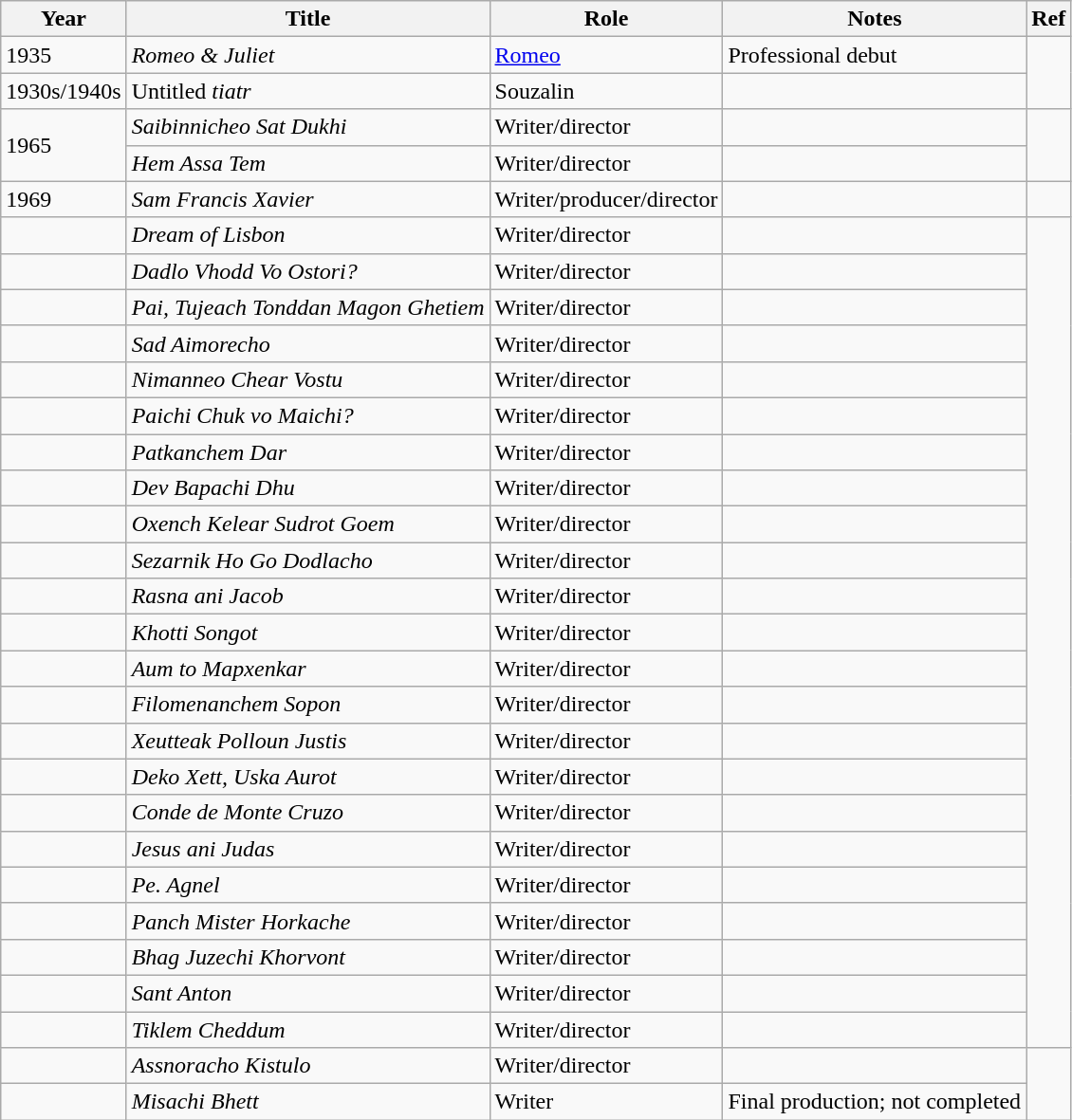<table class="wikitable sortable">
<tr>
<th>Year</th>
<th>Title</th>
<th>Role</th>
<th>Notes</th>
<th>Ref</th>
</tr>
<tr>
<td>1935</td>
<td><em>Romeo & Juliet</em></td>
<td><a href='#'>Romeo</a></td>
<td>Professional debut</td>
<td rowspan="2"></td>
</tr>
<tr>
<td>1930s/1940s</td>
<td>Untitled <em>tiatr</em></td>
<td>Souzalin</td>
<td></td>
</tr>
<tr>
<td rowspan="2">1965</td>
<td><em>Saibinnicheo Sat Dukhi</em></td>
<td>Writer/director</td>
<td></td>
<td rowspan="2"></td>
</tr>
<tr>
<td><em>Hem Assa Tem</em></td>
<td>Writer/director</td>
<td></td>
</tr>
<tr>
<td>1969</td>
<td><em>Sam Francis Xavier</em></td>
<td>Writer/producer/director</td>
<td></td>
<td></td>
</tr>
<tr>
<td></td>
<td><em>Dream of Lisbon</em></td>
<td>Writer/director</td>
<td></td>
<td rowspan="23"></td>
</tr>
<tr>
<td></td>
<td><em>Dadlo Vhodd Vo Ostori?</em></td>
<td>Writer/director</td>
<td></td>
</tr>
<tr>
<td></td>
<td><em>Pai, Tujeach Tonddan Magon Ghetiem</em></td>
<td>Writer/director</td>
<td></td>
</tr>
<tr>
<td></td>
<td><em>Sad Aimorecho</em></td>
<td>Writer/director</td>
<td></td>
</tr>
<tr>
<td></td>
<td><em>Nimanneo Chear Vostu</em></td>
<td>Writer/director</td>
<td></td>
</tr>
<tr>
<td></td>
<td><em>Paichi Chuk vo Maichi?</em></td>
<td>Writer/director</td>
<td></td>
</tr>
<tr>
<td></td>
<td><em>Patkanchem Dar</em></td>
<td>Writer/director</td>
<td></td>
</tr>
<tr>
<td></td>
<td><em>Dev Bapachi Dhu</em></td>
<td>Writer/director</td>
<td></td>
</tr>
<tr>
<td></td>
<td><em>Oxench Kelear Sudrot Goem</em></td>
<td>Writer/director</td>
<td></td>
</tr>
<tr>
<td></td>
<td><em>Sezarnik Ho Go Dodlacho</em></td>
<td>Writer/director</td>
<td></td>
</tr>
<tr>
<td></td>
<td><em>Rasna ani Jacob</em></td>
<td>Writer/director</td>
<td></td>
</tr>
<tr>
<td></td>
<td><em>Khotti Songot</em></td>
<td>Writer/director</td>
<td></td>
</tr>
<tr>
<td></td>
<td><em>Aum to Mapxenkar</em></td>
<td>Writer/director</td>
<td></td>
</tr>
<tr>
<td></td>
<td><em>Filomenanchem Sopon</em></td>
<td>Writer/director</td>
<td></td>
</tr>
<tr>
<td></td>
<td><em>Xeutteak Polloun Justis</em></td>
<td>Writer/director</td>
<td></td>
</tr>
<tr>
<td></td>
<td><em>Deko Xett, Uska Aurot</em></td>
<td>Writer/director</td>
<td></td>
</tr>
<tr>
<td></td>
<td><em>Conde de Monte Cruzo</em></td>
<td>Writer/director</td>
<td></td>
</tr>
<tr>
<td></td>
<td><em>Jesus ani Judas</em></td>
<td>Writer/director</td>
<td></td>
</tr>
<tr>
<td></td>
<td><em>Pe. Agnel</em></td>
<td>Writer/director</td>
<td></td>
</tr>
<tr>
<td></td>
<td><em>Panch Mister Horkache</em></td>
<td>Writer/director</td>
<td></td>
</tr>
<tr>
<td></td>
<td><em>Bhag Juzechi Khorvont</em></td>
<td>Writer/director</td>
<td></td>
</tr>
<tr>
<td></td>
<td><em>Sant Anton</em></td>
<td>Writer/director</td>
<td></td>
</tr>
<tr>
<td></td>
<td><em>Tiklem Cheddum</em></td>
<td>Writer/director</td>
<td></td>
</tr>
<tr>
<td></td>
<td><em>Assnoracho Kistulo</em></td>
<td>Writer/director</td>
<td></td>
<td rowspan="2"></td>
</tr>
<tr>
<td></td>
<td><em>Misachi Bhett</em></td>
<td>Writer</td>
<td>Final production; not completed</td>
</tr>
</table>
